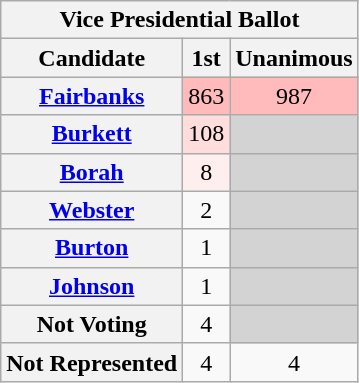<table class="wikitable sortable" style="text-align:center">
<tr>
<th colspan="3"><strong>Vice Presidential Ballot</strong></th>
</tr>
<tr>
<th>Candidate</th>
<th>1st</th>
<th>Unanimous</th>
</tr>
<tr>
<th><a href='#'>Fairbanks</a></th>
<td style="background:#fbb;">863</td>
<td style="background:#fbb;">987</td>
</tr>
<tr>
<th><a href='#'>Burkett</a></th>
<td style="background:#fdd;">108</td>
<td style="background:#d3d3d3"></td>
</tr>
<tr>
<th><a href='#'>Borah</a></th>
<td style="background:#fee;">8</td>
<td style="background:#d3d3d3"></td>
</tr>
<tr>
<th><a href='#'>Webster</a></th>
<td>2</td>
<td style="background:#d3d3d3"></td>
</tr>
<tr>
<th><a href='#'>Burton</a></th>
<td>1</td>
<td style="background:#d3d3d3"></td>
</tr>
<tr>
<th><a href='#'>Johnson</a></th>
<td>1</td>
<td style="background:#d3d3d3"></td>
</tr>
<tr>
<th>Not Voting</th>
<td>4</td>
<td style="background:#d3d3d3"></td>
</tr>
<tr>
<th>Not Represented</th>
<td>4</td>
<td>4</td>
</tr>
</table>
